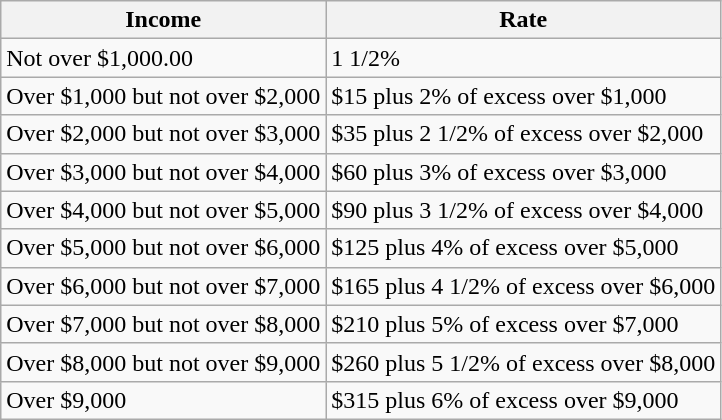<table class="wikitable" border="1">
<tr>
<th>Income</th>
<th>Rate</th>
</tr>
<tr>
<td>Not over $1,000.00</td>
<td>1 1/2%</td>
</tr>
<tr>
<td>Over $1,000 but not over $2,000</td>
<td>$15 plus 2% of excess over $1,000</td>
</tr>
<tr>
<td>Over $2,000 but not over $3,000</td>
<td>$35 plus 2 1/2% of excess over $2,000</td>
</tr>
<tr>
<td>Over $3,000 but not over $4,000</td>
<td>$60 plus 3% of excess over $3,000</td>
</tr>
<tr>
<td>Over $4,000 but not over $5,000</td>
<td>$90 plus 3 1/2% of excess over $4,000</td>
</tr>
<tr>
<td>Over $5,000 but not over $6,000</td>
<td>$125 plus 4% of excess over $5,000</td>
</tr>
<tr>
<td>Over $6,000 but not over $7,000</td>
<td>$165 plus 4 1/2% of excess over $6,000</td>
</tr>
<tr>
<td>Over $7,000 but not over $8,000</td>
<td>$210 plus 5% of excess over $7,000</td>
</tr>
<tr>
<td>Over $8,000 but not over $9,000</td>
<td>$260 plus 5 1/2% of excess over $8,000</td>
</tr>
<tr>
<td>Over $9,000</td>
<td>$315 plus 6% of excess over $9,000</td>
</tr>
</table>
